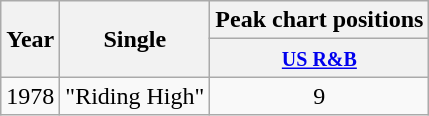<table class="wikitable" style="text-align:center;">
<tr>
<th rowspan="2">Year</th>
<th rowspan="2">Single</th>
<th>Peak chart positions</th>
</tr>
<tr>
<th><small><a href='#'>US R&B</a></small></th>
</tr>
<tr>
<td>1978</td>
<td style="text-align:left;">"Riding High"</td>
<td>9</td>
</tr>
</table>
